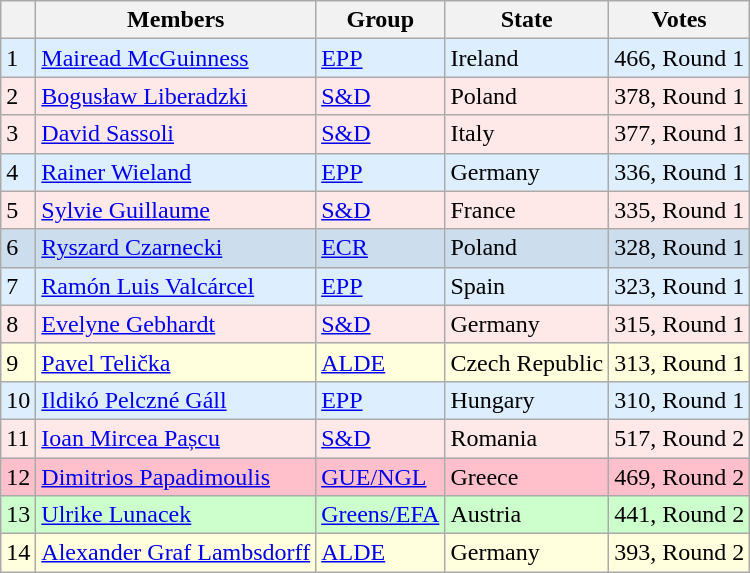<table class="wikitable sortable">
<tr>
<th class="unsortable"></th>
<th>Members</th>
<th>Group</th>
<th>State</th>
<th>Votes</th>
</tr>
<tr --- bgcolor=#DDEEFF>
<td>1</td>
<td><a href='#'>Mairead McGuinness</a></td>
<td><a href='#'>EPP</a></td>
<td> Ireland</td>
<td>466, Round 1</td>
</tr>
<tr --- bgcolor=#FFE8E8>
<td>2</td>
<td><a href='#'>Bogusław Liberadzki</a></td>
<td><a href='#'>S&D</a></td>
<td> Poland</td>
<td>378, Round 1</td>
</tr>
<tr --- bgcolor=#FFE8E8>
<td>3</td>
<td><a href='#'>David Sassoli</a></td>
<td><a href='#'>S&D</a></td>
<td> Italy</td>
<td>377, Round 1</td>
</tr>
<tr --- bgcolor=#DDEEFF>
<td>4</td>
<td><a href='#'>Rainer Wieland</a></td>
<td><a href='#'>EPP</a></td>
<td> Germany</td>
<td>336, Round 1</td>
</tr>
<tr --- bgcolor=#FFE8E8>
<td>5</td>
<td><a href='#'>Sylvie Guillaume</a></td>
<td><a href='#'>S&D</a></td>
<td> France</td>
<td>335, Round 1</td>
</tr>
<tr --- bgcolor=#CCDDEE>
<td>6</td>
<td><a href='#'>Ryszard Czarnecki</a></td>
<td><a href='#'>ECR</a></td>
<td> Poland</td>
<td>328, Round 1</td>
</tr>
<tr --- bgcolor=#DDEEFF>
<td>7</td>
<td><a href='#'>Ramón Luis Valcárcel</a></td>
<td><a href='#'>EPP</a></td>
<td> Spain</td>
<td>323, Round 1</td>
</tr>
<tr --- bgcolor=FFE8E8>
<td>8</td>
<td><a href='#'>Evelyne Gebhardt</a></td>
<td><a href='#'>S&D</a></td>
<td> Germany</td>
<td>315, Round 1</td>
</tr>
<tr --- bgcolor=#FFFFDD>
<td>9</td>
<td><a href='#'>Pavel Telička</a></td>
<td><a href='#'>ALDE</a></td>
<td> Czech Republic</td>
<td>313, Round 1</td>
</tr>
<tr --- bgcolor=#DDEEFF>
<td>10</td>
<td><a href='#'>Ildikó Pelczné Gáll</a></td>
<td><a href='#'>EPP</a></td>
<td> Hungary</td>
<td>310, Round 1</td>
</tr>
<tr --- bgcolor=#FFE8E8>
<td>11</td>
<td><a href='#'>Ioan Mircea Pașcu</a></td>
<td><a href='#'>S&D</a></td>
<td> Romania</td>
<td>517, Round 2</td>
</tr>
<tr --- bgcolor=#FFC0CB>
<td>12</td>
<td><a href='#'>Dimitrios Papadimoulis</a></td>
<td><a href='#'>GUE/NGL</a></td>
<td> Greece</td>
<td>469, Round 2</td>
</tr>
<tr --- bgcolor=#CCFFCC>
<td>13</td>
<td><a href='#'>Ulrike Lunacek</a></td>
<td><a href='#'>Greens/EFA</a></td>
<td> Austria</td>
<td>441, Round 2</td>
</tr>
<tr --- bgcolor=#FFFFDD>
<td>14</td>
<td><a href='#'>Alexander Graf Lambsdorff</a></td>
<td><a href='#'>ALDE</a></td>
<td> Germany</td>
<td>393, Round 2</td>
</tr>
</table>
